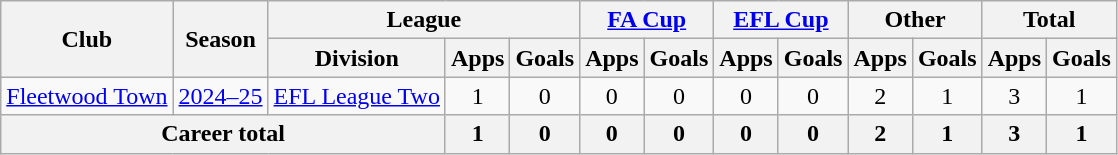<table class="wikitable" style="text-align:center;">
<tr>
<th rowspan="2">Club</th>
<th rowspan="2">Season</th>
<th colspan="3">League</th>
<th colspan="2"><a href='#'>FA Cup</a></th>
<th colspan="2"><a href='#'>EFL Cup</a></th>
<th colspan="2">Other</th>
<th colspan="2">Total</th>
</tr>
<tr>
<th>Division</th>
<th>Apps</th>
<th>Goals</th>
<th>Apps</th>
<th>Goals</th>
<th>Apps</th>
<th>Goals</th>
<th>Apps</th>
<th>Goals</th>
<th>Apps</th>
<th>Goals</th>
</tr>
<tr>
<td><a href='#'>Fleetwood Town</a></td>
<td><a href='#'>2024–25</a></td>
<td><a href='#'>EFL League Two</a></td>
<td>1</td>
<td>0</td>
<td>0</td>
<td>0</td>
<td>0</td>
<td>0</td>
<td>2</td>
<td>1</td>
<td>3</td>
<td>1</td>
</tr>
<tr>
<th colspan="3">Career total</th>
<th>1</th>
<th>0</th>
<th>0</th>
<th>0</th>
<th>0</th>
<th>0</th>
<th>2</th>
<th>1</th>
<th>3</th>
<th>1</th>
</tr>
</table>
